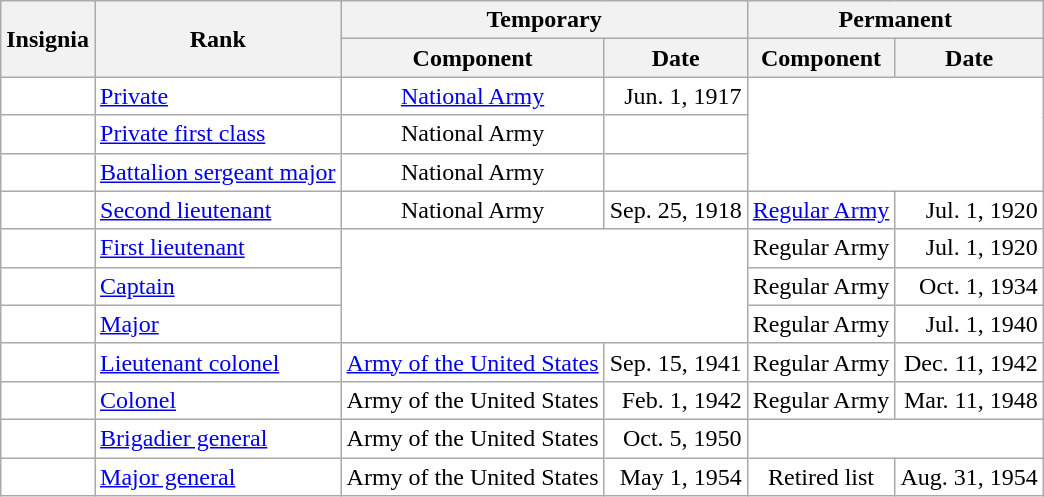<table class="wikitable" style="background:white">
<tr>
<th rowspan=2>Insignia</th>
<th rowspan=2>Rank</th>
<th colspan=2>Temporary</th>
<th colspan=2>Permanent</th>
</tr>
<tr>
<th>Component</th>
<th>Date</th>
<th>Component</th>
<th>Date</th>
</tr>
<tr>
<td align="center"></td>
<td><a href='#'>Private</a></td>
<td align="center"><a href='#'>National Army</a></td>
<td align="right">Jun. 1, 1917</td>
<td rowspan=3 colspan=2></td>
</tr>
<tr>
<td align="center"></td>
<td><a href='#'>Private first class</a></td>
<td align="center">National Army</td>
<td align="right"></td>
</tr>
<tr>
<td align="center"></td>
<td><a href='#'>Battalion sergeant major</a></td>
<td align="center">National Army</td>
<td align="right"></td>
</tr>
<tr>
<td align="center"></td>
<td><a href='#'>Second lieutenant</a></td>
<td align="center">National Army</td>
<td align="right">Sep. 25, 1918</td>
<td align="center"><a href='#'>Regular Army</a></td>
<td align="right">Jul. 1, 1920</td>
</tr>
<tr>
<td align="center"></td>
<td><a href='#'>First lieutenant</a></td>
<td rowspan=3 colspan=2></td>
<td align="center">Regular Army</td>
<td align="right">Jul. 1, 1920</td>
</tr>
<tr>
<td align="center"></td>
<td><a href='#'>Captain</a></td>
<td align="center">Regular Army</td>
<td align="right">Oct. 1, 1934</td>
</tr>
<tr>
<td align="center"></td>
<td><a href='#'>Major</a></td>
<td align="center">Regular Army</td>
<td align="right">Jul. 1, 1940</td>
</tr>
<tr>
<td align="center"></td>
<td><a href='#'>Lieutenant colonel</a></td>
<td align="center"><a href='#'>Army of the United States</a></td>
<td align="right">Sep. 15, 1941</td>
<td align="center">Regular Army</td>
<td align="right">Dec. 11, 1942</td>
</tr>
<tr>
<td align="center"></td>
<td><a href='#'>Colonel</a></td>
<td align="center">Army of the United States</td>
<td align="right">Feb. 1, 1942</td>
<td align="center">Regular Army</td>
<td align="right">Mar. 11, 1948</td>
</tr>
<tr>
<td align="center"></td>
<td><a href='#'>Brigadier general</a></td>
<td align="center">Army of the United States</td>
<td align="right">Oct. 5, 1950</td>
<td rowspan=1 colspan=2></td>
</tr>
<tr>
<td align="center"></td>
<td><a href='#'>Major general</a></td>
<td align="center">Army of the United States</td>
<td align="right">May 1, 1954</td>
<td align="center">Retired list</td>
<td align="right">Aug. 31, 1954</td>
</tr>
</table>
